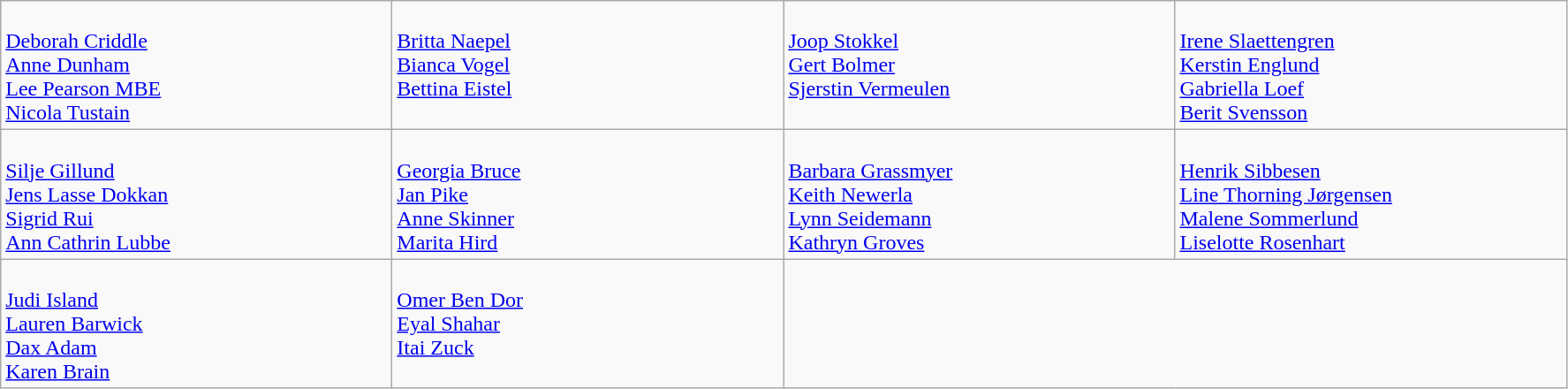<table class="wikitable">
<tr>
<td style="vertical-align:top; width:18em"><br><a href='#'>Deborah Criddle</a><br><a href='#'>Anne Dunham</a><br><a href='#'>Lee Pearson MBE</a><br><a href='#'>Nicola Tustain</a></td>
<td style="vertical-align:top; width:18em"><br><a href='#'>Britta Naepel</a><br><a href='#'>Bianca Vogel</a><br><a href='#'>Bettina Eistel</a></td>
<td style="vertical-align:top; width:18em"><br><a href='#'>Joop Stokkel</a><br><a href='#'>Gert Bolmer</a><br><a href='#'>Sjerstin Vermeulen</a></td>
<td style="vertical-align:top; width:18em"><br><a href='#'>Irene Slaettengren</a><br><a href='#'>Kerstin Englund</a><br><a href='#'>Gabriella Loef</a><br><a href='#'>Berit Svensson</a></td>
</tr>
<tr>
<td style="vertical-align:top; width:18em"><br><a href='#'>Silje Gillund</a><br><a href='#'>Jens Lasse Dokkan</a><br><a href='#'>Sigrid Rui</a><br><a href='#'>Ann Cathrin Lubbe</a></td>
<td style="vertical-align:top; width:18em"><br><a href='#'>Georgia Bruce</a><br><a href='#'>Jan Pike</a><br><a href='#'>Anne Skinner</a><br><a href='#'>Marita Hird</a></td>
<td style="vertical-align:top; width:18em"><br><a href='#'>Barbara Grassmyer</a><br><a href='#'>Keith Newerla</a><br><a href='#'>Lynn Seidemann</a><br><a href='#'>Kathryn Groves</a></td>
<td style="vertical-align:top; width:18em"><br><a href='#'>Henrik Sibbesen</a><br><a href='#'>Line Thorning Jørgensen</a><br><a href='#'>Malene Sommerlund</a><br><a href='#'>Liselotte Rosenhart</a></td>
</tr>
<tr>
<td style="vertical-align:top; width:18em"><br><a href='#'>Judi Island</a><br><a href='#'>Lauren Barwick</a><br><a href='#'>Dax Adam</a><br><a href='#'>Karen Brain</a></td>
<td style="vertical-align:top; width:18em"><br><a href='#'>Omer Ben Dor</a><br><a href='#'>Eyal Shahar</a><br><a href='#'>Itai Zuck</a></td>
</tr>
</table>
